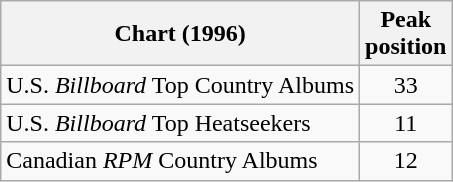<table class="wikitable">
<tr>
<th>Chart (1996)</th>
<th>Peak<br>position</th>
</tr>
<tr>
<td>U.S. <em>Billboard</em> Top Country Albums</td>
<td align="center">33</td>
</tr>
<tr>
<td>U.S. <em>Billboard</em> Top Heatseekers</td>
<td align="center">11</td>
</tr>
<tr>
<td>Canadian <em>RPM</em> Country Albums</td>
<td align="center">12</td>
</tr>
</table>
